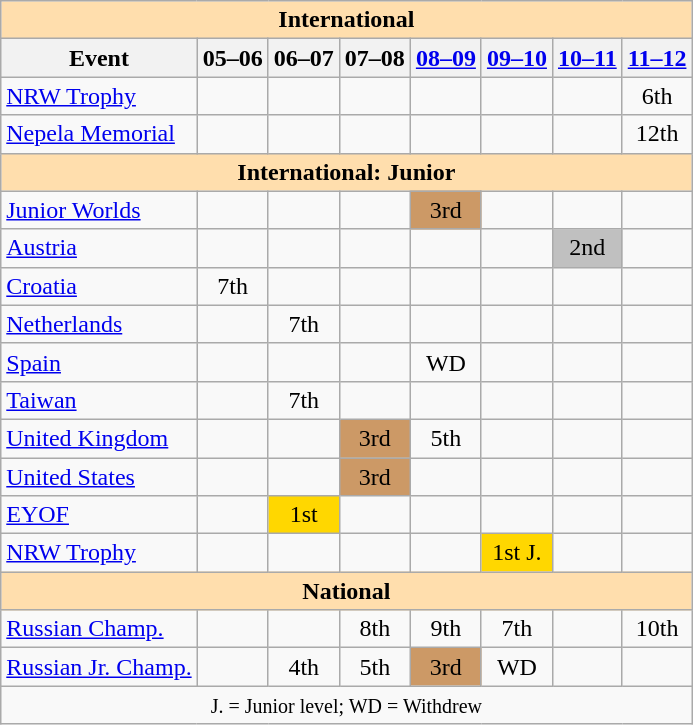<table class="wikitable" style="text-align:center">
<tr>
<th style="background-color: #ffdead; " colspan=8 align=center>International</th>
</tr>
<tr>
<th>Event</th>
<th>05–06</th>
<th>06–07</th>
<th>07–08</th>
<th><a href='#'>08–09</a></th>
<th><a href='#'>09–10</a></th>
<th><a href='#'>10–11</a></th>
<th><a href='#'>11–12</a></th>
</tr>
<tr>
<td align=left><a href='#'>NRW Trophy</a></td>
<td></td>
<td></td>
<td></td>
<td></td>
<td></td>
<td></td>
<td>6th</td>
</tr>
<tr>
<td align=left><a href='#'>Nepela Memorial</a></td>
<td></td>
<td></td>
<td></td>
<td></td>
<td></td>
<td></td>
<td>12th</td>
</tr>
<tr>
<th style="background-color: #ffdead; " colspan=8 align=center>International: Junior</th>
</tr>
<tr>
<td align=left><a href='#'>Junior Worlds</a></td>
<td></td>
<td></td>
<td></td>
<td bgcolor=cc9966>3rd</td>
<td></td>
<td></td>
<td></td>
</tr>
<tr>
<td align=left> <a href='#'>Austria</a></td>
<td></td>
<td></td>
<td></td>
<td></td>
<td></td>
<td bgcolor=silver>2nd</td>
<td></td>
</tr>
<tr>
<td align=left> <a href='#'>Croatia</a></td>
<td>7th</td>
<td></td>
<td></td>
<td></td>
<td></td>
<td></td>
<td></td>
</tr>
<tr>
<td align=left> <a href='#'>Netherlands</a></td>
<td></td>
<td>7th</td>
<td></td>
<td></td>
<td></td>
<td></td>
<td></td>
</tr>
<tr>
<td align=left> <a href='#'>Spain</a></td>
<td></td>
<td></td>
<td></td>
<td>WD</td>
<td></td>
<td></td>
<td></td>
</tr>
<tr>
<td align=left> <a href='#'>Taiwan</a></td>
<td></td>
<td>7th</td>
<td></td>
<td></td>
<td></td>
<td></td>
<td></td>
</tr>
<tr>
<td align=left> <a href='#'>United Kingdom</a></td>
<td></td>
<td></td>
<td bgcolor=cc9966>3rd</td>
<td>5th</td>
<td></td>
<td></td>
<td></td>
</tr>
<tr>
<td align=left> <a href='#'>United States</a></td>
<td></td>
<td></td>
<td bgcolor=cc9966>3rd</td>
<td></td>
<td></td>
<td></td>
<td></td>
</tr>
<tr>
<td align=left><a href='#'>EYOF</a></td>
<td></td>
<td bgcolor=gold>1st</td>
<td></td>
<td></td>
<td></td>
<td></td>
<td></td>
</tr>
<tr>
<td align=left><a href='#'>NRW Trophy</a></td>
<td></td>
<td></td>
<td></td>
<td></td>
<td bgcolor=gold>1st J.</td>
<td></td>
<td></td>
</tr>
<tr>
<th style="background-color: #ffdead; " colspan=8 align=center>National</th>
</tr>
<tr>
<td align=left><a href='#'>Russian Champ.</a></td>
<td></td>
<td></td>
<td>8th</td>
<td>9th</td>
<td>7th</td>
<td></td>
<td>10th</td>
</tr>
<tr>
<td align=left><a href='#'>Russian Jr. Champ.</a></td>
<td></td>
<td>4th</td>
<td>5th</td>
<td bgcolor=cc9966>3rd</td>
<td>WD</td>
<td></td>
<td></td>
</tr>
<tr>
<td colspan=8 align=center><small> J. = Junior level; WD = Withdrew </small></td>
</tr>
</table>
